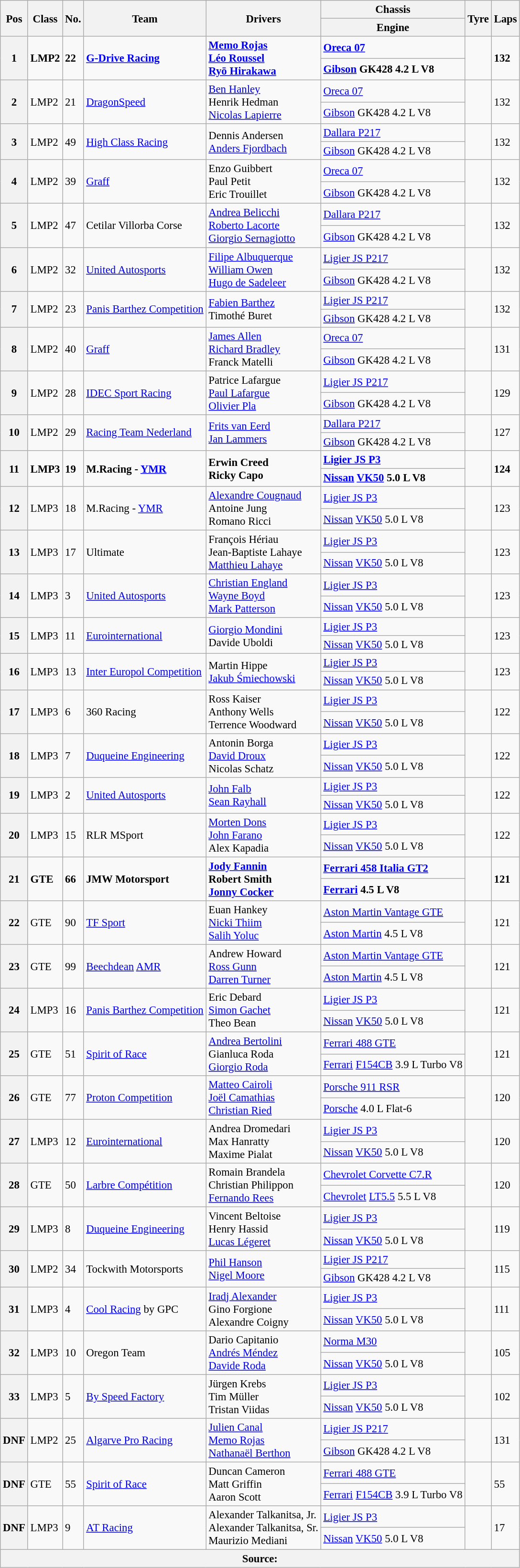<table class="wikitable" style="font-size: 95%;">
<tr>
<th rowspan=2>Pos</th>
<th rowspan=2>Class</th>
<th rowspan=2>No.</th>
<th rowspan=2>Team</th>
<th rowspan=2>Drivers</th>
<th>Chassis</th>
<th rowspan=2>Tyre</th>
<th rowspan=2>Laps</th>
</tr>
<tr>
<th>Engine</th>
</tr>
<tr>
<th rowspan=2>1</th>
<td rowspan=2><strong>LMP2</strong></td>
<td rowspan=2><strong>22</strong></td>
<td rowspan=2><strong> <a href='#'>G-Drive Racing</a></strong></td>
<td rowspan=2><strong> <a href='#'>Memo Rojas</a><br> <a href='#'>Léo Roussel</a><br> <a href='#'>Ryō Hirakawa</a></strong></td>
<td><strong><a href='#'>Oreca 07</a></strong></td>
<td rowspan=2></td>
<td rowspan=2><strong>132</strong></td>
</tr>
<tr>
<td><strong><a href='#'>Gibson</a> GK428 4.2 L V8</strong></td>
</tr>
<tr>
<th rowspan=2>2</th>
<td rowspan=2>LMP2</td>
<td rowspan=2>21</td>
<td rowspan=2> <a href='#'>DragonSpeed</a></td>
<td rowspan=2> <a href='#'>Ben Hanley</a><br> Henrik Hedman<br> <a href='#'>Nicolas Lapierre</a></td>
<td><a href='#'>Oreca 07</a></td>
<td rowspan=2></td>
<td rowspan=2>132</td>
</tr>
<tr>
<td><a href='#'>Gibson</a> GK428 4.2 L V8</td>
</tr>
<tr>
<th rowspan=2>3</th>
<td rowspan=2>LMP2</td>
<td rowspan=2>49</td>
<td rowspan=2> <a href='#'>High Class Racing</a></td>
<td rowspan=2> Dennis Andersen<br> <a href='#'>Anders Fjordbach</a></td>
<td><a href='#'>Dallara P217</a></td>
<td rowspan=2></td>
<td rowspan=2>132</td>
</tr>
<tr>
<td><a href='#'>Gibson</a> GK428 4.2 L V8</td>
</tr>
<tr>
<th rowspan=2>4</th>
<td rowspan=2>LMP2</td>
<td rowspan=2>39</td>
<td rowspan=2> <a href='#'>Graff</a></td>
<td rowspan=2> Enzo Guibbert<br> Paul Petit<br> Eric Trouillet</td>
<td><a href='#'>Oreca 07</a></td>
<td rowspan=2></td>
<td rowspan=2>132</td>
</tr>
<tr>
<td><a href='#'>Gibson</a> GK428 4.2 L V8</td>
</tr>
<tr>
<th rowspan=2>5</th>
<td rowspan=2>LMP2</td>
<td rowspan=2>47</td>
<td rowspan=2> Cetilar Villorba Corse</td>
<td rowspan=2> <a href='#'>Andrea Belicchi</a><br> <a href='#'>Roberto Lacorte</a><br> <a href='#'>Giorgio Sernagiotto</a></td>
<td><a href='#'>Dallara P217</a></td>
<td rowspan=2></td>
<td rowspan=2>132</td>
</tr>
<tr>
<td><a href='#'>Gibson</a> GK428 4.2 L V8</td>
</tr>
<tr>
<th rowspan=2>6</th>
<td rowspan=2>LMP2</td>
<td rowspan=2>32</td>
<td rowspan=2> <a href='#'>United Autosports</a></td>
<td rowspan=2> <a href='#'>Filipe Albuquerque</a><br> <a href='#'>William Owen</a><br> <a href='#'>Hugo de Sadeleer</a></td>
<td><a href='#'>Ligier JS P217</a></td>
<td rowspan=2></td>
<td rowspan=2>132</td>
</tr>
<tr>
<td><a href='#'>Gibson</a> GK428 4.2 L V8</td>
</tr>
<tr>
<th rowspan=2>7</th>
<td rowspan=2>LMP2</td>
<td rowspan=2>23</td>
<td rowspan=2> <a href='#'>Panis Barthez Competition</a></td>
<td rowspan=2> <a href='#'>Fabien Barthez</a><br> Timothé Buret</td>
<td><a href='#'>Ligier JS P217</a></td>
<td rowspan=2></td>
<td rowspan=2>132</td>
</tr>
<tr>
<td><a href='#'>Gibson</a> GK428 4.2 L V8</td>
</tr>
<tr>
<th rowspan=2>8</th>
<td rowspan=2>LMP2</td>
<td rowspan=2>40</td>
<td rowspan=2> <a href='#'>Graff</a></td>
<td rowspan=2> <a href='#'>James Allen</a><br> <a href='#'>Richard Bradley</a><br> Franck Matelli</td>
<td><a href='#'>Oreca 07</a></td>
<td rowspan=2></td>
<td rowspan=2>131</td>
</tr>
<tr>
<td><a href='#'>Gibson</a> GK428 4.2 L V8</td>
</tr>
<tr>
<th rowspan=2>9</th>
<td rowspan=2>LMP2</td>
<td rowspan=2>28</td>
<td rowspan=2> <a href='#'>IDEC Sport Racing</a></td>
<td rowspan=2> Patrice Lafargue<br> <a href='#'>Paul Lafargue</a><br> <a href='#'>Olivier Pla</a></td>
<td><a href='#'>Ligier JS P217</a></td>
<td rowspan=2></td>
<td rowspan=2>129</td>
</tr>
<tr>
<td><a href='#'>Gibson</a> GK428 4.2 L V8</td>
</tr>
<tr>
<th rowspan=2>10</th>
<td rowspan=2>LMP2</td>
<td rowspan=2>29</td>
<td rowspan=2> <a href='#'>Racing Team Nederland</a></td>
<td rowspan=2> <a href='#'>Frits van Eerd</a><br> <a href='#'>Jan Lammers</a></td>
<td><a href='#'>Dallara P217</a></td>
<td rowspan=2></td>
<td rowspan=2>127</td>
</tr>
<tr>
<td><a href='#'>Gibson</a> GK428 4.2 L V8</td>
</tr>
<tr>
<th rowspan=2>11</th>
<td rowspan=2><strong>LMP3</strong></td>
<td rowspan=2><strong>19</strong></td>
<td rowspan=2><strong> M.Racing - <a href='#'>YMR</a></strong></td>
<td rowspan=2><strong> Erwin Creed<br> Ricky Capo</strong></td>
<td><strong><a href='#'>Ligier JS P3</a></strong></td>
<td rowspan=2></td>
<td rowspan=2><strong>124</strong></td>
</tr>
<tr>
<td><strong><a href='#'>Nissan</a> <a href='#'>VK50</a> 5.0 L V8</strong></td>
</tr>
<tr>
<th rowspan=2>12</th>
<td rowspan=2>LMP3</td>
<td rowspan=2>18</td>
<td rowspan=2> M.Racing - <a href='#'>YMR</a></td>
<td rowspan=2> <a href='#'>Alexandre Cougnaud</a><br> Antoine Jung<br> Romano Ricci</td>
<td><a href='#'>Ligier JS P3</a></td>
<td rowspan=2></td>
<td rowspan=2>123</td>
</tr>
<tr>
<td><a href='#'>Nissan</a> <a href='#'>VK50</a> 5.0 L V8</td>
</tr>
<tr>
<th rowspan=2>13</th>
<td rowspan=2>LMP3</td>
<td rowspan=2>17</td>
<td rowspan=2> Ultimate</td>
<td rowspan=2> François Hériau<br> Jean-Baptiste Lahaye<br> <a href='#'>Matthieu Lahaye</a></td>
<td><a href='#'>Ligier JS P3</a></td>
<td rowspan=2></td>
<td rowspan=2>123</td>
</tr>
<tr>
<td><a href='#'>Nissan</a> <a href='#'>VK50</a> 5.0 L V8</td>
</tr>
<tr>
<th rowspan=2>14</th>
<td rowspan=2>LMP3</td>
<td rowspan=2>3</td>
<td rowspan=2> <a href='#'>United Autosports</a></td>
<td rowspan=2> <a href='#'>Christian England</a><br> <a href='#'>Wayne Boyd</a><br> <a href='#'>Mark Patterson</a></td>
<td><a href='#'>Ligier JS P3</a></td>
<td rowspan=2></td>
<td rowspan=2>123</td>
</tr>
<tr>
<td><a href='#'>Nissan</a> <a href='#'>VK50</a> 5.0 L V8</td>
</tr>
<tr>
<th rowspan=2>15</th>
<td rowspan=2>LMP3</td>
<td rowspan=2>11</td>
<td rowspan=2> <a href='#'>Eurointernational</a></td>
<td rowspan=2> <a href='#'>Giorgio Mondini</a><br> Davide Uboldi</td>
<td><a href='#'>Ligier JS P3</a></td>
<td rowspan=2></td>
<td rowspan=2>123</td>
</tr>
<tr>
<td><a href='#'>Nissan</a> <a href='#'>VK50</a> 5.0 L V8</td>
</tr>
<tr>
<th rowspan=2>16</th>
<td rowspan=2>LMP3</td>
<td rowspan=2>13</td>
<td rowspan=2> <a href='#'>Inter Europol Competition</a></td>
<td rowspan=2> Martin Hippe<br> <a href='#'>Jakub Śmiechowski</a></td>
<td><a href='#'>Ligier JS P3</a></td>
<td rowspan=2></td>
<td rowspan=2>123</td>
</tr>
<tr>
<td><a href='#'>Nissan</a> <a href='#'>VK50</a> 5.0 L V8</td>
</tr>
<tr>
<th rowspan=2>17</th>
<td rowspan=2>LMP3</td>
<td rowspan=2>6</td>
<td rowspan=2> 360 Racing</td>
<td rowspan=2> Ross Kaiser<br> Anthony Wells<br> Terrence Woodward</td>
<td><a href='#'>Ligier JS P3</a></td>
<td rowspan=2></td>
<td rowspan=2>122</td>
</tr>
<tr>
<td><a href='#'>Nissan</a> <a href='#'>VK50</a> 5.0 L V8</td>
</tr>
<tr>
<th rowspan=2>18</th>
<td rowspan=2>LMP3</td>
<td rowspan=2>7</td>
<td rowspan=2> <a href='#'>Duqueine Engineering</a></td>
<td rowspan=2> Antonin Borga<br> <a href='#'>David Droux</a><br> Nicolas Schatz</td>
<td><a href='#'>Ligier JS P3</a></td>
<td rowspan=2></td>
<td rowspan=2>122</td>
</tr>
<tr>
<td><a href='#'>Nissan</a> <a href='#'>VK50</a> 5.0 L V8</td>
</tr>
<tr>
<th rowspan=2>19</th>
<td rowspan=2>LMP3</td>
<td rowspan=2>2</td>
<td rowspan=2> <a href='#'>United Autosports</a></td>
<td rowspan=2> <a href='#'>John Falb</a><br> <a href='#'>Sean Rayhall</a></td>
<td><a href='#'>Ligier JS P3</a></td>
<td rowspan=2></td>
<td rowspan=2>122</td>
</tr>
<tr>
<td><a href='#'>Nissan</a> <a href='#'>VK50</a> 5.0 L V8</td>
</tr>
<tr>
<th rowspan=2>20</th>
<td rowspan=2>LMP3</td>
<td rowspan=2>15</td>
<td rowspan=2> RLR MSport</td>
<td rowspan=2> <a href='#'>Morten Dons</a><br> <a href='#'>John Farano</a><br> Alex Kapadia</td>
<td><a href='#'>Ligier JS P3</a></td>
<td rowspan=2></td>
<td rowspan=2>122</td>
</tr>
<tr>
<td><a href='#'>Nissan</a> <a href='#'>VK50</a> 5.0 L V8</td>
</tr>
<tr>
<th rowspan=2>21</th>
<td rowspan=2><strong>GTE</strong></td>
<td rowspan=2><strong>66</strong></td>
<td rowspan=2><strong> JMW Motorsport</strong></td>
<td rowspan=2><strong> <a href='#'>Jody Fannin</a><br> Robert Smith<br> <a href='#'>Jonny Cocker</a></strong></td>
<td><a href='#'><strong>Ferrari 458 Italia GT2</strong></a></td>
<td rowspan=2></td>
<td rowspan=2><strong>121</strong></td>
</tr>
<tr>
<td><strong><a href='#'>Ferrari</a> 4.5 L V8</strong></td>
</tr>
<tr>
<th rowspan=2>22</th>
<td rowspan=2>GTE</td>
<td rowspan=2>90</td>
<td rowspan=2> <a href='#'>TF Sport</a></td>
<td rowspan=2> Euan Hankey<br> <a href='#'>Nicki Thiim</a><br> <a href='#'>Salih Yoluc</a></td>
<td><a href='#'>Aston Martin Vantage GTE</a></td>
<td rowspan=2></td>
<td rowspan=2>121</td>
</tr>
<tr>
<td><a href='#'>Aston Martin</a> 4.5 L V8</td>
</tr>
<tr>
<th rowspan=2>23</th>
<td rowspan=2>GTE</td>
<td rowspan=2>99</td>
<td rowspan=2> <a href='#'>Beechdean</a> <a href='#'>AMR</a></td>
<td rowspan=2> Andrew Howard<br> <a href='#'>Ross Gunn</a><br> <a href='#'>Darren Turner</a></td>
<td><a href='#'>Aston Martin Vantage GTE</a></td>
<td rowspan=2></td>
<td rowspan=2>121</td>
</tr>
<tr>
<td><a href='#'>Aston Martin</a> 4.5 L V8</td>
</tr>
<tr>
<th rowspan=2>24</th>
<td rowspan=2>LMP3</td>
<td rowspan=2>16</td>
<td rowspan=2> <a href='#'>Panis Barthez Competition</a></td>
<td rowspan=2> Eric Debard<br> <a href='#'>Simon Gachet</a><br> Theo Bean</td>
<td><a href='#'>Ligier JS P3</a></td>
<td rowspan=2></td>
<td rowspan=2>121</td>
</tr>
<tr>
<td><a href='#'>Nissan</a> <a href='#'>VK50</a> 5.0 L V8</td>
</tr>
<tr>
<th rowspan=2>25</th>
<td rowspan=2>GTE</td>
<td rowspan=2>51</td>
<td rowspan=2> <a href='#'>Spirit of Race</a></td>
<td rowspan=2> <a href='#'>Andrea Bertolini</a><br> Gianluca Roda<br> <a href='#'>Giorgio Roda</a></td>
<td><a href='#'>Ferrari 488 GTE</a></td>
<td rowspan=2></td>
<td rowspan=2>121</td>
</tr>
<tr>
<td><a href='#'>Ferrari</a> <a href='#'>F154CB</a> 3.9 L Turbo V8</td>
</tr>
<tr>
<th rowspan="2">26</th>
<td rowspan="2">GTE</td>
<td rowspan="2">77</td>
<td rowspan="2"> <a href='#'>Proton Competition</a></td>
<td rowspan="2"> <a href='#'>Matteo Cairoli</a><br> <a href='#'>Joël Camathias</a><br> <a href='#'>Christian Ried</a></td>
<td><a href='#'>Porsche 911 RSR</a></td>
<td rowspan="2"></td>
<td rowspan="2">120</td>
</tr>
<tr>
<td><a href='#'>Porsche</a> 4.0 L Flat-6</td>
</tr>
<tr>
<th rowspan=2>27</th>
<td rowspan=2>LMP3</td>
<td rowspan=2>12</td>
<td rowspan=2> <a href='#'>Eurointernational</a></td>
<td rowspan=2> Andrea Dromedari<br> Max Hanratty<br> Maxime Pialat</td>
<td><a href='#'>Ligier JS P3</a></td>
<td rowspan=2></td>
<td rowspan=2>120</td>
</tr>
<tr>
<td><a href='#'>Nissan</a> <a href='#'>VK50</a> 5.0 L V8</td>
</tr>
<tr>
<th rowspan="2">28</th>
<td rowspan="2">GTE</td>
<td rowspan="2">50</td>
<td rowspan="2"> <a href='#'>Larbre Compétition</a></td>
<td rowspan="2"> Romain Brandela<br> Christian Philippon<br> <a href='#'>Fernando Rees</a></td>
<td><a href='#'>Chevrolet Corvette C7.R</a></td>
<td rowspan="2"></td>
<td rowspan="2">120</td>
</tr>
<tr>
<td><a href='#'>Chevrolet</a> <a href='#'>LT5.5</a> 5.5 L V8</td>
</tr>
<tr>
<th rowspan="2">29</th>
<td rowspan="2">LMP3</td>
<td rowspan="2">8</td>
<td rowspan="2"> <a href='#'>Duqueine Engineering</a></td>
<td rowspan="2"> Vincent Beltoise<br> Henry Hassid<br> <a href='#'>Lucas Légeret</a></td>
<td><a href='#'>Ligier JS P3</a></td>
<td rowspan="2"></td>
<td rowspan="2">119</td>
</tr>
<tr>
<td><a href='#'>Nissan</a> <a href='#'>VK50</a> 5.0 L V8</td>
</tr>
<tr>
<th rowspan="2">30</th>
<td rowspan="2">LMP2</td>
<td rowspan="2">34</td>
<td rowspan="2"> Tockwith Motorsports</td>
<td rowspan="2"> <a href='#'>Phil Hanson</a><br> <a href='#'>Nigel Moore</a></td>
<td><a href='#'>Ligier JS P217</a></td>
<td rowspan="2"></td>
<td rowspan="2">115</td>
</tr>
<tr>
<td><a href='#'>Gibson</a> GK428 4.2 L V8</td>
</tr>
<tr>
<th rowspan="2">31</th>
<td rowspan="2">LMP3</td>
<td rowspan="2">4</td>
<td rowspan="2"> <a href='#'>Cool Racing</a> by GPC</td>
<td rowspan="2"> <a href='#'>Iradj Alexander</a><br> Gino Forgione<br> Alexandre Coigny</td>
<td><a href='#'>Ligier JS P3</a></td>
<td rowspan="2"></td>
<td rowspan="2">111</td>
</tr>
<tr>
<td><a href='#'>Nissan</a> <a href='#'>VK50</a> 5.0 L V8</td>
</tr>
<tr>
<th rowspan="2">32</th>
<td rowspan="2">LMP3</td>
<td rowspan="2">10</td>
<td rowspan="2"> Oregon Team</td>
<td rowspan="2"> Dario Capitanio<br> <a href='#'>Andrés Méndez</a><br> <a href='#'>Davide Roda</a></td>
<td><a href='#'>Norma M30</a></td>
<td rowspan="2"></td>
<td rowspan="2">105</td>
</tr>
<tr>
<td><a href='#'>Nissan</a> <a href='#'>VK50</a> 5.0 L V8</td>
</tr>
<tr>
<th rowspan="2">33</th>
<td rowspan="2">LMP3</td>
<td rowspan="2">5</td>
<td rowspan="2"> <a href='#'>By Speed Factory</a></td>
<td rowspan="2"> Jürgen Krebs<br> Tim Müller<br> Tristan Viidas</td>
<td><a href='#'>Ligier JS P3</a></td>
<td rowspan="2"></td>
<td rowspan="2">102</td>
</tr>
<tr>
<td><a href='#'>Nissan</a> <a href='#'>VK50</a> 5.0 L V8</td>
</tr>
<tr>
<th rowspan="2">DNF</th>
<td rowspan="2">LMP2</td>
<td rowspan="2">25</td>
<td rowspan="2"> <a href='#'>Algarve Pro Racing</a></td>
<td rowspan="2"> <a href='#'>Julien Canal</a><br> <a href='#'>Memo Rojas</a><br> <a href='#'>Nathanaël Berthon</a></td>
<td><a href='#'>Ligier JS P217</a></td>
<td rowspan="2"></td>
<td rowspan="2">131</td>
</tr>
<tr>
<td><a href='#'>Gibson</a> GK428 4.2 L V8</td>
</tr>
<tr>
<th rowspan="2">DNF</th>
<td rowspan="2">GTE</td>
<td rowspan="2">55</td>
<td rowspan="2"> <a href='#'>Spirit of Race</a></td>
<td rowspan="2"> Duncan Cameron<br> Matt Griffin<br> Aaron Scott</td>
<td><a href='#'>Ferrari 488 GTE</a></td>
<td rowspan="2"></td>
<td rowspan="2">55</td>
</tr>
<tr>
<td><a href='#'>Ferrari</a> <a href='#'>F154CB</a> 3.9 L Turbo V8</td>
</tr>
<tr>
<th rowspan="2">DNF</th>
<td rowspan="2">LMP3</td>
<td rowspan="2">9</td>
<td rowspan="2"> <a href='#'>AT Racing</a></td>
<td rowspan="2"> Alexander Talkanitsa, Jr.<br> Alexander Talkanitsa, Sr.<br> Maurizio Mediani</td>
<td><a href='#'>Ligier JS P3</a></td>
<td rowspan="2"></td>
<td rowspan="2">17</td>
</tr>
<tr>
<td><a href='#'>Nissan</a> <a href='#'>VK50</a> 5.0 L V8</td>
</tr>
<tr>
<th colspan="8">Source:</th>
</tr>
</table>
